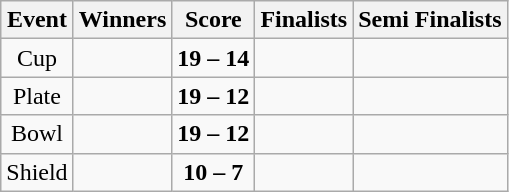<table class="wikitable" style="text-align: center">
<tr>
<th>Event</th>
<th>Winners</th>
<th>Score</th>
<th>Finalists</th>
<th>Semi Finalists</th>
</tr>
<tr>
<td>Cup</td>
<td align=left><strong></strong></td>
<td><strong>19 – 14</strong></td>
<td align=left></td>
<td align=left><br></td>
</tr>
<tr>
<td>Plate</td>
<td align=left><strong></strong></td>
<td><strong>19 – 12</strong></td>
<td align=left></td>
<td align=left><br></td>
</tr>
<tr>
<td>Bowl</td>
<td align=left><strong></strong></td>
<td><strong>19 – 12</strong></td>
<td align=left></td>
<td align=left><br></td>
</tr>
<tr>
<td>Shield</td>
<td align=left><strong></strong></td>
<td><strong>10 – 7</strong></td>
<td align=left></td>
<td align=left><br></td>
</tr>
</table>
